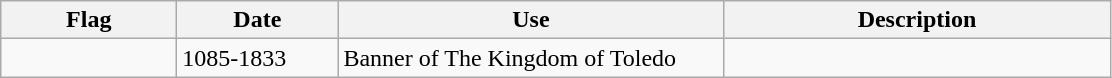<table class="wikitable">
<tr>
<th width="110">Flag</th>
<th width="100">Date</th>
<th width="250">Use</th>
<th width="250">Description</th>
</tr>
<tr>
<td></td>
<td>1085-1833</td>
<td>Banner of The Kingdom of Toledo</td>
<td></td>
</tr>
</table>
